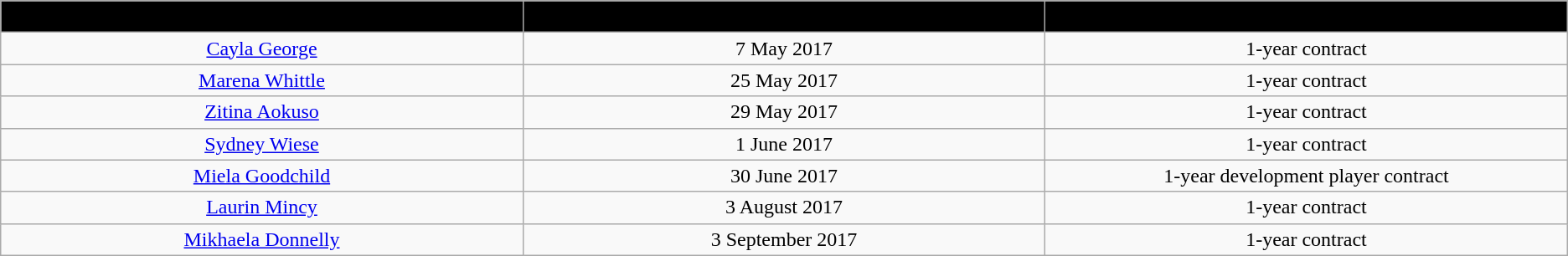<table class="wikitable sortable sortable">
<tr>
<th style="background:black" width="10%"><span>Player</span></th>
<th style="background:black" width="10%"><span>Signed</span></th>
<th style="background:black" width="10%"><span>Contract</span></th>
</tr>
<tr style="text-align: center">
<td><a href='#'>Cayla George</a></td>
<td>7 May 2017</td>
<td>1-year contract</td>
</tr>
<tr style="text-align: center">
<td><a href='#'>Marena Whittle</a></td>
<td>25 May 2017</td>
<td>1-year contract</td>
</tr>
<tr style="text-align: center">
<td><a href='#'>Zitina Aokuso</a></td>
<td>29 May 2017</td>
<td>1-year contract</td>
</tr>
<tr style="text-align: center">
<td><a href='#'>Sydney Wiese</a></td>
<td>1 June 2017</td>
<td>1-year contract</td>
</tr>
<tr style="text-align: center">
<td><a href='#'>Miela Goodchild</a></td>
<td>30 June 2017</td>
<td>1-year development player contract</td>
</tr>
<tr style="text-align: center">
<td><a href='#'>Laurin Mincy</a></td>
<td>3 August 2017</td>
<td>1-year contract</td>
</tr>
<tr style="text-align: center">
<td><a href='#'>Mikhaela Donnelly</a></td>
<td>3 September 2017</td>
<td>1-year contract</td>
</tr>
</table>
